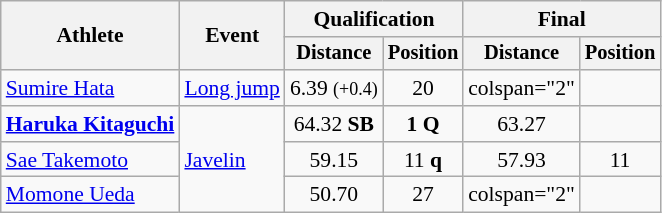<table class="wikitable" style="font-size:90%">
<tr>
<th rowspan="2">Athlete</th>
<th rowspan="2">Event</th>
<th colspan="2">Qualification</th>
<th colspan="2">Final</th>
</tr>
<tr style="font-size:95%">
<th>Distance</th>
<th>Position</th>
<th>Distance</th>
<th>Position</th>
</tr>
<tr align="center">
<td align="left"><a href='#'>Sumire Hata</a></td>
<td align="left"><a href='#'>Long jump</a></td>
<td>6.39 <small>(+0.4)</small></td>
<td>20</td>
<td>colspan="2" </td>
</tr>
<tr align="center">
<td align="left"><strong><a href='#'>Haruka Kitaguchi</a></strong></td>
<td rowspan="3" align="left"><a href='#'>Javelin</a></td>
<td>64.32 <strong>SB</strong></td>
<td><strong>1</strong> <strong>Q</strong></td>
<td>63.27</td>
<td></td>
</tr>
<tr align="center">
<td align="left"><a href='#'>Sae Takemoto</a></td>
<td>59.15</td>
<td>11 <strong>q</strong></td>
<td>57.93</td>
<td>11</td>
</tr>
<tr align="center">
<td align="left"><a href='#'>Momone Ueda</a></td>
<td>50.70</td>
<td>27</td>
<td>colspan="2" </td>
</tr>
</table>
